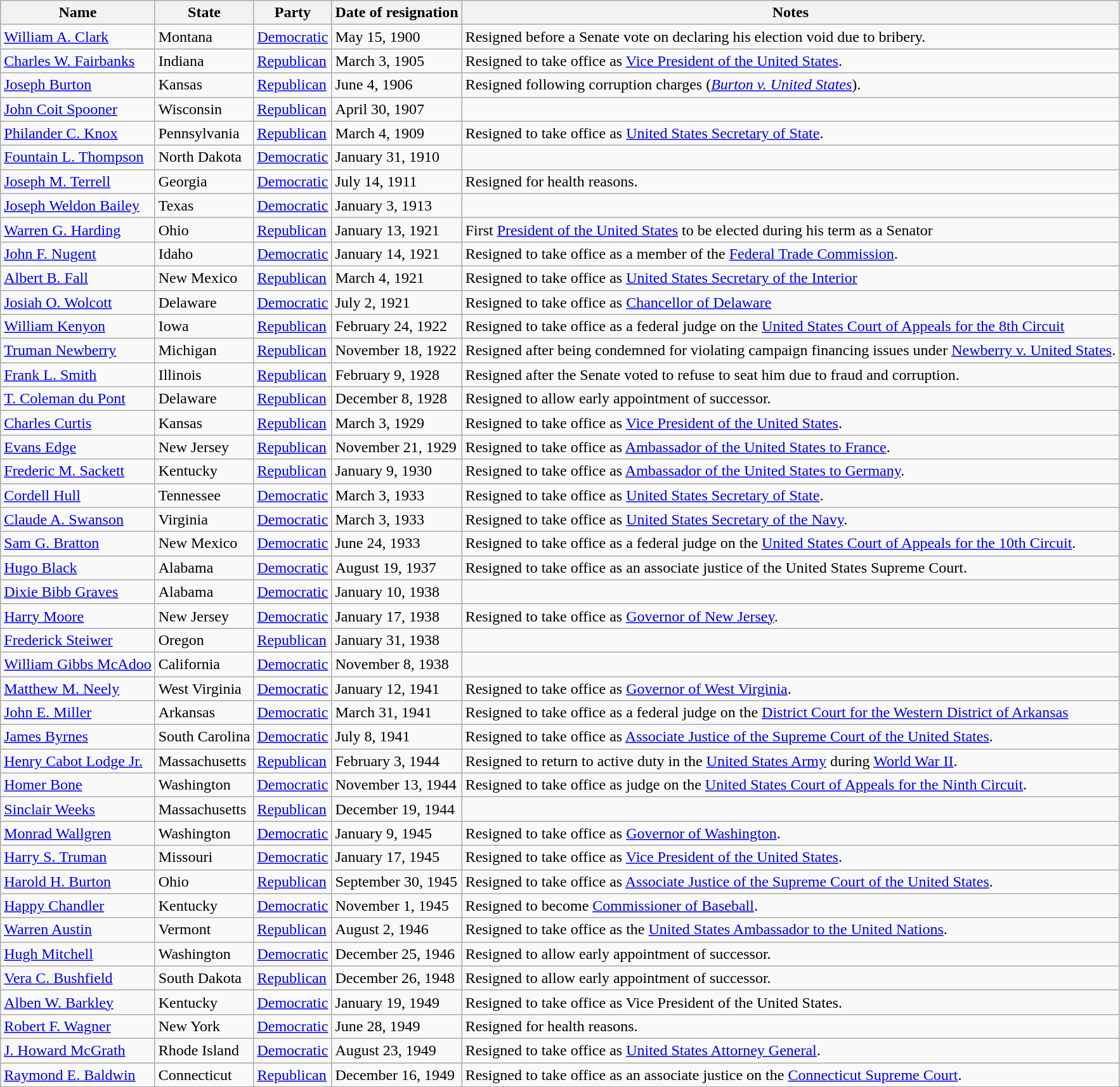<table class="wikitable">
<tr>
<th>Name</th>
<th>State</th>
<th>Party</th>
<th>Date of resignation</th>
<th>Notes</th>
</tr>
<tr>
<td><a href='#'>William A. Clark</a></td>
<td>Montana</td>
<td><a href='#'>Democratic</a></td>
<td>May 15, 1900</td>
<td>Resigned before a Senate vote on declaring his election void due to bribery.</td>
</tr>
<tr>
<td><a href='#'>Charles W. Fairbanks</a></td>
<td>Indiana</td>
<td><a href='#'>Republican</a></td>
<td>March 3, 1905</td>
<td>Resigned to take office as <a href='#'>Vice President of the United States</a>.</td>
</tr>
<tr>
<td><a href='#'>Joseph Burton</a></td>
<td>Kansas</td>
<td><a href='#'>Republican</a></td>
<td>June 4, 1906</td>
<td>Resigned following corruption charges (<em><a href='#'>Burton v. United States</a></em>).</td>
</tr>
<tr>
<td><a href='#'>John Coit Spooner</a></td>
<td>Wisconsin</td>
<td><a href='#'>Republican</a></td>
<td>April 30, 1907</td>
<td></td>
</tr>
<tr>
<td><a href='#'>Philander C. Knox</a></td>
<td>Pennsylvania</td>
<td><a href='#'>Republican</a></td>
<td>March 4, 1909</td>
<td>Resigned to take office as <a href='#'>United States Secretary of State</a>.</td>
</tr>
<tr>
<td><a href='#'>Fountain L. Thompson</a></td>
<td>North Dakota</td>
<td><a href='#'>Democratic</a></td>
<td>January 31, 1910</td>
<td></td>
</tr>
<tr>
<td><a href='#'>Joseph M. Terrell</a></td>
<td>Georgia</td>
<td><a href='#'>Democratic</a></td>
<td>July 14, 1911</td>
<td>Resigned for health reasons.</td>
</tr>
<tr>
<td><a href='#'>Joseph Weldon Bailey</a></td>
<td>Texas</td>
<td><a href='#'>Democratic</a></td>
<td>January 3, 1913</td>
<td></td>
</tr>
<tr>
<td><a href='#'>Warren G. Harding</a></td>
<td>Ohio</td>
<td><a href='#'>Republican</a></td>
<td>January 13, 1921</td>
<td>First <a href='#'>President of the United States</a> to be elected during his term as a Senator</td>
</tr>
<tr>
<td><a href='#'>John F. Nugent</a></td>
<td>Idaho</td>
<td><a href='#'>Democratic</a></td>
<td>January 14, 1921</td>
<td>Resigned to take office as a member of the <a href='#'>Federal Trade Commission</a>.</td>
</tr>
<tr>
<td><a href='#'>Albert B. Fall</a></td>
<td>New Mexico</td>
<td><a href='#'>Republican</a></td>
<td>March 4, 1921</td>
<td>Resigned to take office as <a href='#'>United States Secretary of the Interior</a></td>
</tr>
<tr>
<td><a href='#'>Josiah O. Wolcott</a></td>
<td>Delaware</td>
<td><a href='#'>Democratic</a></td>
<td>July 2, 1921</td>
<td>Resigned to take office as <a href='#'>Chancellor of Delaware</a></td>
</tr>
<tr>
<td><a href='#'>William Kenyon</a></td>
<td>Iowa</td>
<td><a href='#'>Republican</a></td>
<td>February 24, 1922</td>
<td>Resigned to take office as a federal judge on the <a href='#'>United States Court of Appeals for the 8th Circuit</a></td>
</tr>
<tr>
<td><a href='#'>Truman Newberry</a></td>
<td>Michigan</td>
<td><a href='#'>Republican</a></td>
<td>November 18, 1922</td>
<td>Resigned after being condemned for violating campaign financing issues under <a href='#'>Newberry v. United States</a>.</td>
</tr>
<tr>
<td><a href='#'>Frank L. Smith</a></td>
<td>Illinois</td>
<td><a href='#'>Republican</a></td>
<td>February 9, 1928</td>
<td>Resigned after the Senate voted to refuse to seat him due to fraud and corruption.</td>
</tr>
<tr>
<td><a href='#'>T. Coleman du Pont</a></td>
<td>Delaware</td>
<td><a href='#'>Republican</a></td>
<td>December 8, 1928</td>
<td>Resigned to allow early appointment of successor.</td>
</tr>
<tr>
<td><a href='#'>Charles Curtis</a></td>
<td>Kansas</td>
<td><a href='#'>Republican</a></td>
<td>March 3, 1929</td>
<td>Resigned to take office as <a href='#'>Vice President of the United States</a>.</td>
</tr>
<tr>
<td><a href='#'>Evans Edge</a></td>
<td>New Jersey</td>
<td><a href='#'>Republican</a></td>
<td>November 21, 1929</td>
<td>Resigned to take office as <a href='#'>Ambassador of the United States to France</a>.</td>
</tr>
<tr>
<td><a href='#'>Frederic M. Sackett</a></td>
<td>Kentucky</td>
<td><a href='#'>Republican</a></td>
<td>January 9, 1930</td>
<td>Resigned to take office as <a href='#'>Ambassador of the United States to Germany</a>.</td>
</tr>
<tr>
<td><a href='#'>Cordell Hull</a></td>
<td>Tennessee</td>
<td><a href='#'>Democratic</a></td>
<td>March 3, 1933</td>
<td>Resigned to take office as <a href='#'>United States Secretary of State</a>.</td>
</tr>
<tr>
<td><a href='#'>Claude A. Swanson</a></td>
<td>Virginia</td>
<td><a href='#'>Democratic</a></td>
<td>March 3, 1933</td>
<td>Resigned to take office as <a href='#'>United States Secretary of the Navy</a>.</td>
</tr>
<tr>
<td><a href='#'>Sam G. Bratton</a></td>
<td>New Mexico</td>
<td><a href='#'>Democratic</a></td>
<td>June 24, 1933</td>
<td>Resigned to take office as a federal judge on the <a href='#'>United States Court of Appeals for the 10th Circuit</a>.</td>
</tr>
<tr>
<td><a href='#'>Hugo Black</a></td>
<td>Alabama</td>
<td><a href='#'>Democratic</a></td>
<td>August 19, 1937</td>
<td>Resigned to take office as an associate justice of the United States Supreme Court.</td>
</tr>
<tr>
<td><a href='#'>Dixie Bibb Graves</a></td>
<td>Alabama</td>
<td><a href='#'>Democratic</a></td>
<td>January 10, 1938</td>
<td></td>
</tr>
<tr>
<td><a href='#'>Harry Moore</a></td>
<td>New Jersey</td>
<td><a href='#'>Democratic</a></td>
<td>January 17, 1938</td>
<td>Resigned to take office as <a href='#'>Governor of New Jersey</a>.</td>
</tr>
<tr>
<td><a href='#'>Frederick Steiwer</a></td>
<td>Oregon</td>
<td><a href='#'>Republican</a></td>
<td>January 31, 1938</td>
<td></td>
</tr>
<tr>
<td><a href='#'>William Gibbs McAdoo</a></td>
<td>California</td>
<td><a href='#'>Democratic</a></td>
<td>November 8, 1938</td>
<td></td>
</tr>
<tr>
<td><a href='#'>Matthew M. Neely</a></td>
<td>West Virginia</td>
<td><a href='#'>Democratic</a></td>
<td>January 12, 1941</td>
<td>Resigned to take office as <a href='#'>Governor of West Virginia</a>.</td>
</tr>
<tr>
<td><a href='#'>John E. Miller</a></td>
<td>Arkansas</td>
<td><a href='#'>Democratic</a></td>
<td>March 31, 1941</td>
<td>Resigned to take office as a federal judge on the <a href='#'>District Court for the Western District of Arkansas</a></td>
</tr>
<tr>
<td><a href='#'>James Byrnes</a></td>
<td>South Carolina</td>
<td><a href='#'>Democratic</a></td>
<td>July 8, 1941</td>
<td>Resigned to take office as <a href='#'>Associate Justice of the Supreme Court of the United States</a>.</td>
</tr>
<tr>
<td><a href='#'>Henry Cabot Lodge Jr.</a></td>
<td>Massachusetts</td>
<td><a href='#'>Republican</a></td>
<td>February 3, 1944</td>
<td>Resigned to return to active duty in the <a href='#'>United States Army</a> during <a href='#'>World War II</a>.</td>
</tr>
<tr>
<td><a href='#'>Homer Bone</a></td>
<td>Washington</td>
<td><a href='#'>Democratic</a></td>
<td>November 13, 1944</td>
<td>Resigned to take office as judge on the <a href='#'>United States Court of Appeals for the Ninth Circuit</a>.</td>
</tr>
<tr>
<td><a href='#'>Sinclair Weeks</a></td>
<td>Massachusetts</td>
<td><a href='#'>Republican</a></td>
<td>December 19, 1944</td>
<td></td>
</tr>
<tr>
<td><a href='#'>Monrad Wallgren</a></td>
<td>Washington</td>
<td><a href='#'>Democratic</a></td>
<td>January 9, 1945</td>
<td>Resigned to take office as <a href='#'>Governor of Washington</a>.</td>
</tr>
<tr>
<td><a href='#'>Harry S. Truman</a></td>
<td>Missouri</td>
<td><a href='#'>Democratic</a></td>
<td>January 17, 1945</td>
<td>Resigned to take office as <a href='#'>Vice President of the United States</a>.</td>
</tr>
<tr>
<td><a href='#'>Harold H. Burton</a></td>
<td>Ohio</td>
<td><a href='#'>Republican</a></td>
<td>September 30, 1945</td>
<td>Resigned to take office as <a href='#'>Associate Justice of the Supreme Court of the United States</a>.</td>
</tr>
<tr>
<td><a href='#'>Happy Chandler</a></td>
<td>Kentucky</td>
<td><a href='#'>Democratic</a></td>
<td>November 1, 1945</td>
<td>Resigned to become <a href='#'>Commissioner of Baseball</a>.</td>
</tr>
<tr>
<td><a href='#'>Warren Austin</a></td>
<td>Vermont</td>
<td><a href='#'>Republican</a></td>
<td>August 2, 1946</td>
<td>Resigned to take office as the <a href='#'>United States Ambassador to the United Nations</a>.</td>
</tr>
<tr>
<td><a href='#'>Hugh Mitchell</a></td>
<td>Washington</td>
<td><a href='#'>Democratic</a></td>
<td>December 25, 1946</td>
<td>Resigned to allow early appointment of successor.</td>
</tr>
<tr>
<td><a href='#'>Vera C. Bushfield</a></td>
<td>South Dakota</td>
<td><a href='#'>Republican</a></td>
<td>December 26, 1948</td>
<td>Resigned to allow early appointment of successor.</td>
</tr>
<tr>
<td><a href='#'>Alben W. Barkley</a></td>
<td>Kentucky</td>
<td><a href='#'>Democratic</a></td>
<td>January 19, 1949</td>
<td>Resigned to take office as Vice President of the United States.</td>
</tr>
<tr>
<td><a href='#'>Robert F. Wagner</a></td>
<td>New York</td>
<td><a href='#'>Democratic</a></td>
<td>June 28, 1949</td>
<td>Resigned for health reasons.</td>
</tr>
<tr>
<td><a href='#'>J. Howard McGrath</a></td>
<td>Rhode Island</td>
<td><a href='#'>Democratic</a></td>
<td>August 23, 1949</td>
<td>Resigned to take office as <a href='#'>United States Attorney General</a>.</td>
</tr>
<tr>
<td><a href='#'>Raymond E. Baldwin</a></td>
<td>Connecticut</td>
<td><a href='#'>Republican</a></td>
<td>December 16, 1949</td>
<td>Resigned to take office as an associate justice on the <a href='#'>Connecticut Supreme Court</a>.</td>
</tr>
<tr>
</tr>
</table>
